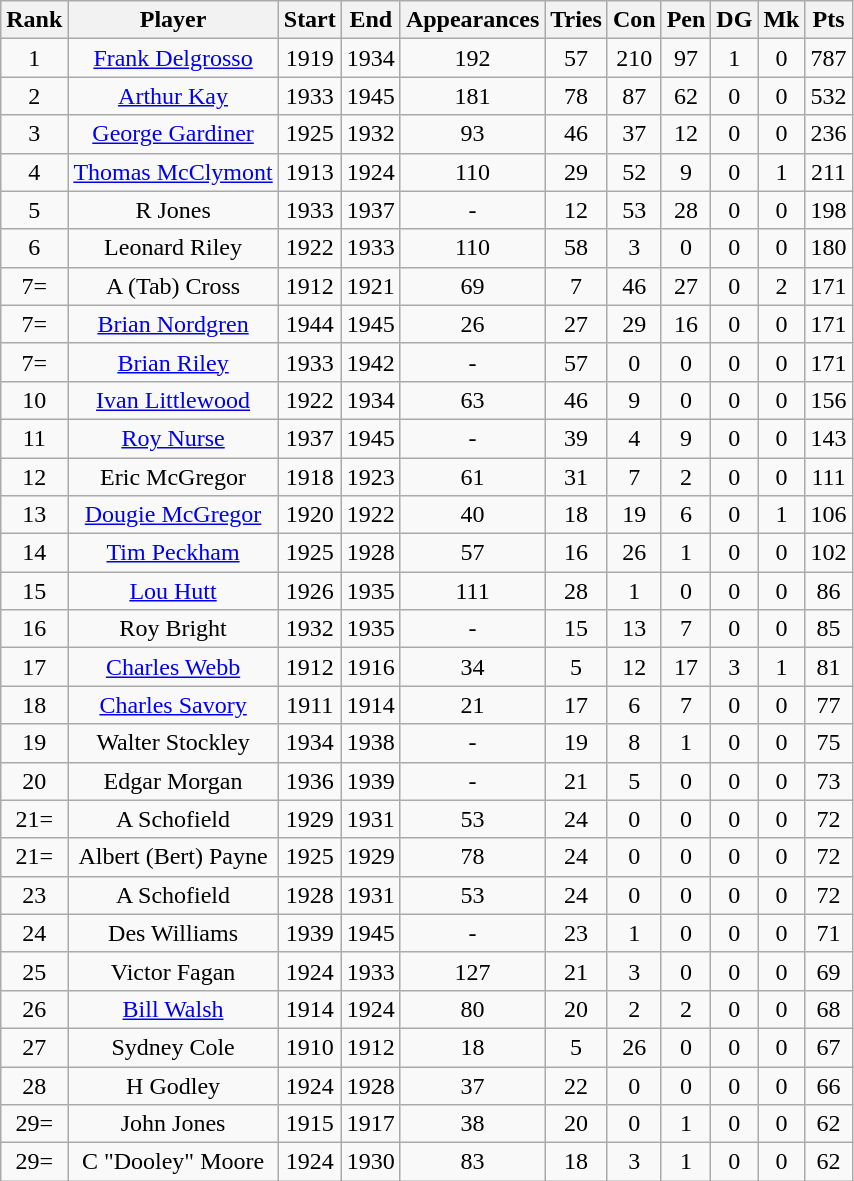<table class="wikitable sortable" style="text-align: center;">
<tr>
<th>Rank</th>
<th>Player</th>
<th>Start</th>
<th>End</th>
<th>Appearances</th>
<th>Tries</th>
<th>Con</th>
<th>Pen</th>
<th>DG</th>
<th>Mk</th>
<th>Pts</th>
</tr>
<tr>
<td>1</td>
<td><a href='#'>Frank Delgrosso</a></td>
<td>1919</td>
<td>1934</td>
<td>192</td>
<td>57</td>
<td>210</td>
<td>97</td>
<td>1</td>
<td>0</td>
<td>787</td>
</tr>
<tr>
<td>2</td>
<td><a href='#'>Arthur Kay</a></td>
<td>1933</td>
<td>1945</td>
<td>181</td>
<td>78</td>
<td>87</td>
<td>62</td>
<td>0</td>
<td>0</td>
<td>532</td>
</tr>
<tr>
<td>3</td>
<td><a href='#'>George Gardiner</a></td>
<td>1925</td>
<td>1932</td>
<td>93</td>
<td>46</td>
<td>37</td>
<td>12</td>
<td>0</td>
<td>0</td>
<td>236</td>
</tr>
<tr>
<td>4</td>
<td><a href='#'>Thomas McClymont</a></td>
<td>1913</td>
<td>1924</td>
<td>110</td>
<td>29</td>
<td>52</td>
<td>9</td>
<td>0</td>
<td>1</td>
<td>211</td>
</tr>
<tr>
<td>5</td>
<td>R Jones</td>
<td>1933</td>
<td>1937</td>
<td>-</td>
<td>12</td>
<td>53</td>
<td>28</td>
<td>0</td>
<td>0</td>
<td>198</td>
</tr>
<tr>
<td>6</td>
<td>Leonard Riley</td>
<td>1922</td>
<td>1933</td>
<td>110</td>
<td>58</td>
<td>3</td>
<td>0</td>
<td>0</td>
<td>0</td>
<td>180</td>
</tr>
<tr>
<td>7=</td>
<td>A (Tab) Cross</td>
<td>1912</td>
<td>1921</td>
<td>69</td>
<td>7</td>
<td>46</td>
<td>27</td>
<td>0</td>
<td>2</td>
<td>171</td>
</tr>
<tr>
<td>7=</td>
<td><a href='#'>Brian Nordgren</a></td>
<td>1944</td>
<td>1945</td>
<td>26</td>
<td>27</td>
<td>29</td>
<td>16</td>
<td>0</td>
<td>0</td>
<td>171</td>
</tr>
<tr>
<td>7=</td>
<td><a href='#'>Brian Riley</a></td>
<td>1933</td>
<td>1942</td>
<td>-</td>
<td>57</td>
<td>0</td>
<td>0</td>
<td>0</td>
<td>0</td>
<td>171</td>
</tr>
<tr>
<td>10</td>
<td><a href='#'>Ivan Littlewood</a></td>
<td>1922</td>
<td>1934</td>
<td>63</td>
<td>46</td>
<td>9</td>
<td>0</td>
<td>0</td>
<td>0</td>
<td>156</td>
</tr>
<tr>
<td>11</td>
<td><a href='#'>Roy Nurse</a></td>
<td>1937</td>
<td>1945</td>
<td>-</td>
<td>39</td>
<td>4</td>
<td>9</td>
<td>0</td>
<td>0</td>
<td>143</td>
</tr>
<tr>
<td>12</td>
<td>Eric McGregor</td>
<td>1918</td>
<td>1923</td>
<td>61</td>
<td>31</td>
<td>7</td>
<td>2</td>
<td>0</td>
<td>0</td>
<td>111</td>
</tr>
<tr>
<td>13</td>
<td><a href='#'>Dougie McGregor</a></td>
<td>1920</td>
<td>1922</td>
<td>40</td>
<td>18</td>
<td>19</td>
<td>6</td>
<td>0</td>
<td>1</td>
<td>106</td>
</tr>
<tr>
<td>14</td>
<td><a href='#'>Tim Peckham</a></td>
<td>1925</td>
<td>1928</td>
<td>57</td>
<td>16</td>
<td>26</td>
<td>1</td>
<td>0</td>
<td>0</td>
<td>102</td>
</tr>
<tr>
<td>15</td>
<td><a href='#'>Lou Hutt</a></td>
<td>1926</td>
<td>1935</td>
<td>111</td>
<td>28</td>
<td>1</td>
<td>0</td>
<td>0</td>
<td>0</td>
<td>86</td>
</tr>
<tr>
<td>16</td>
<td>Roy Bright</td>
<td>1932</td>
<td>1935</td>
<td>-</td>
<td>15</td>
<td>13</td>
<td>7</td>
<td>0</td>
<td>0</td>
<td>85</td>
</tr>
<tr>
<td>17</td>
<td><a href='#'>Charles Webb</a></td>
<td>1912</td>
<td>1916</td>
<td>34</td>
<td>5</td>
<td>12</td>
<td>17</td>
<td>3</td>
<td>1</td>
<td>81</td>
</tr>
<tr>
<td>18</td>
<td><a href='#'>Charles Savory</a></td>
<td>1911</td>
<td>1914</td>
<td>21</td>
<td>17</td>
<td>6</td>
<td>7</td>
<td>0</td>
<td>0</td>
<td>77</td>
</tr>
<tr>
<td>19</td>
<td>Walter Stockley</td>
<td>1934</td>
<td>1938</td>
<td>-</td>
<td>19</td>
<td>8</td>
<td>1</td>
<td>0</td>
<td>0</td>
<td>75</td>
</tr>
<tr>
<td>20</td>
<td>Edgar Morgan</td>
<td>1936</td>
<td>1939</td>
<td>-</td>
<td>21</td>
<td>5</td>
<td>0</td>
<td>0</td>
<td>0</td>
<td>73</td>
</tr>
<tr>
<td>21=</td>
<td>A Schofield</td>
<td>1929</td>
<td>1931</td>
<td>53</td>
<td>24</td>
<td>0</td>
<td>0</td>
<td>0</td>
<td>0</td>
<td>72</td>
</tr>
<tr>
<td>21=</td>
<td>Albert (Bert) Payne</td>
<td>1925</td>
<td>1929</td>
<td>78</td>
<td>24</td>
<td>0</td>
<td>0</td>
<td>0</td>
<td>0</td>
<td>72</td>
</tr>
<tr>
<td>23</td>
<td>A Schofield</td>
<td>1928</td>
<td>1931</td>
<td>53</td>
<td>24</td>
<td>0</td>
<td>0</td>
<td>0</td>
<td>0</td>
<td>72</td>
</tr>
<tr>
<td>24</td>
<td>Des Williams</td>
<td>1939</td>
<td>1945</td>
<td>-</td>
<td>23</td>
<td>1</td>
<td>0</td>
<td>0</td>
<td>0</td>
<td>71</td>
</tr>
<tr>
<td>25</td>
<td>Victor Fagan</td>
<td>1924</td>
<td>1933</td>
<td>127</td>
<td>21</td>
<td>3</td>
<td>0</td>
<td>0</td>
<td>0</td>
<td>69</td>
</tr>
<tr>
<td>26</td>
<td><a href='#'>Bill Walsh</a></td>
<td>1914</td>
<td>1924</td>
<td>80</td>
<td>20</td>
<td>2</td>
<td>2</td>
<td>0</td>
<td>0</td>
<td>68</td>
</tr>
<tr>
<td>27</td>
<td>Sydney Cole</td>
<td>1910</td>
<td>1912</td>
<td>18</td>
<td>5</td>
<td>26</td>
<td>0</td>
<td>0</td>
<td>0</td>
<td>67</td>
</tr>
<tr>
<td>28</td>
<td>H Godley</td>
<td>1924</td>
<td>1928</td>
<td>37</td>
<td>22</td>
<td>0</td>
<td>0</td>
<td>0</td>
<td>0</td>
<td>66</td>
</tr>
<tr>
<td>29=</td>
<td>John Jones</td>
<td>1915</td>
<td>1917</td>
<td>38</td>
<td>20</td>
<td>0</td>
<td>1</td>
<td>0</td>
<td>0</td>
<td>62</td>
</tr>
<tr>
<td>29=</td>
<td>C "Dooley" Moore</td>
<td>1924</td>
<td>1930</td>
<td>83</td>
<td>18</td>
<td>3</td>
<td>1</td>
<td>0</td>
<td>0</td>
<td>62</td>
</tr>
</table>
